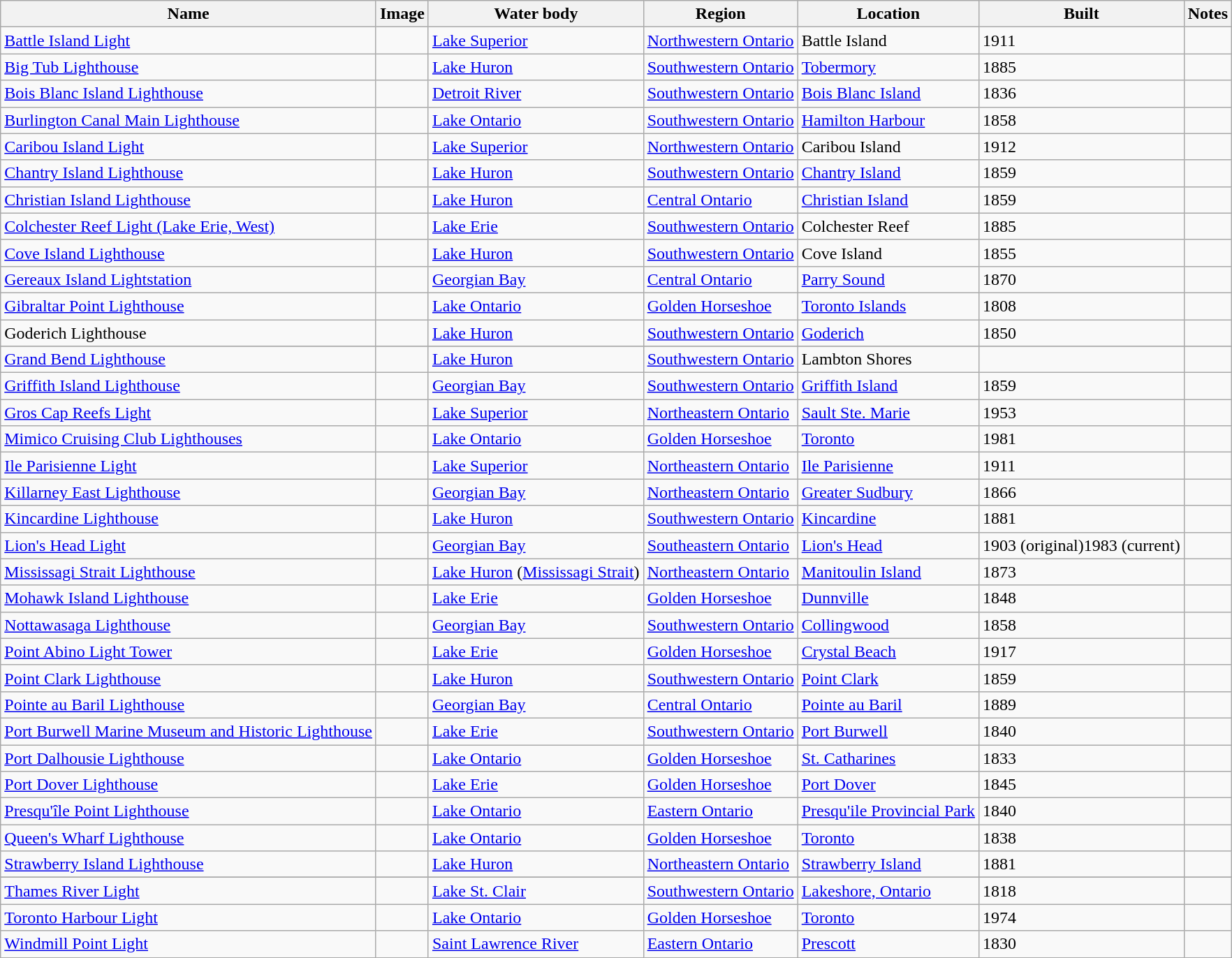<table class="wikitable sortable">
<tr>
<th>Name</th>
<th class="unsortable">Image</th>
<th>Water body</th>
<th>Region</th>
<th>Location</th>
<th>Built</th>
<th>Notes</th>
</tr>
<tr>
<td><a href='#'>Battle Island Light</a></td>
<td></td>
<td><a href='#'>Lake Superior</a></td>
<td><a href='#'>Northwestern Ontario</a></td>
<td>Battle Island</td>
<td>1911</td>
<td></td>
</tr>
<tr>
<td><a href='#'>Big Tub Lighthouse</a></td>
<td></td>
<td><a href='#'>Lake Huron</a></td>
<td><a href='#'>Southwestern Ontario</a></td>
<td><a href='#'>Tobermory</a></td>
<td>1885</td>
<td></td>
</tr>
<tr>
<td><a href='#'>Bois Blanc Island Lighthouse</a></td>
<td></td>
<td><a href='#'>Detroit River</a></td>
<td><a href='#'>Southwestern Ontario</a></td>
<td><a href='#'>Bois Blanc Island</a></td>
<td>1836</td>
<td></td>
</tr>
<tr>
<td><a href='#'>Burlington Canal Main Lighthouse</a></td>
<td></td>
<td><a href='#'>Lake Ontario</a></td>
<td><a href='#'>Southwestern Ontario</a></td>
<td><a href='#'>Hamilton Harbour</a></td>
<td>1858</td>
<td></td>
</tr>
<tr>
<td><a href='#'>Caribou Island Light</a></td>
<td></td>
<td><a href='#'>Lake Superior</a></td>
<td><a href='#'>Northwestern Ontario</a></td>
<td>Caribou Island</td>
<td>1912</td>
<td></td>
</tr>
<tr>
<td><a href='#'>Chantry Island Lighthouse</a></td>
<td></td>
<td><a href='#'>Lake Huron</a></td>
<td><a href='#'>Southwestern Ontario</a></td>
<td><a href='#'>Chantry Island</a></td>
<td>1859</td>
<td></td>
</tr>
<tr>
<td><a href='#'>Christian Island Lighthouse</a></td>
<td></td>
<td><a href='#'>Lake Huron</a></td>
<td><a href='#'>Central Ontario</a></td>
<td><a href='#'>Christian Island</a></td>
<td>1859</td>
<td></td>
</tr>
<tr>
<td><a href='#'>Colchester Reef Light (Lake Erie, West)</a></td>
<td></td>
<td><a href='#'>Lake Erie</a></td>
<td><a href='#'>Southwestern Ontario</a></td>
<td>Colchester Reef</td>
<td>1885</td>
<td></td>
</tr>
<tr>
<td><a href='#'>Cove Island Lighthouse</a></td>
<td></td>
<td><a href='#'>Lake Huron</a></td>
<td><a href='#'>Southwestern Ontario</a></td>
<td>Cove Island</td>
<td>1855</td>
<td><br></td>
</tr>
<tr>
<td><a href='#'>Gereaux Island Lightstation</a></td>
<td></td>
<td><a href='#'>Georgian Bay</a></td>
<td><a href='#'>Central Ontario</a></td>
<td><a href='#'>Parry Sound</a></td>
<td>1870</td>
<td></td>
</tr>
<tr>
<td><a href='#'>Gibraltar Point Lighthouse</a></td>
<td></td>
<td><a href='#'>Lake Ontario</a></td>
<td><a href='#'>Golden Horseshoe</a></td>
<td><a href='#'>Toronto Islands</a></td>
<td>1808</td>
<td></td>
</tr>
<tr>
<td>Goderich Lighthouse</td>
<td></td>
<td><a href='#'>Lake Huron</a></td>
<td><a href='#'>Southwestern Ontario</a></td>
<td><a href='#'>Goderich</a></td>
<td>1850</td>
<td></td>
</tr>
<tr>
</tr>
<tr>
<td><a href='#'>Grand Bend Lighthouse</a></td>
<td></td>
<td><a href='#'>Lake Huron</a></td>
<td><a href='#'>Southwestern Ontario</a></td>
<td>Lambton Shores</td>
<td></td>
<td></td>
</tr>
<tr>
<td><a href='#'>Griffith Island Lighthouse</a></td>
<td></td>
<td><a href='#'>Georgian Bay</a></td>
<td><a href='#'>Southwestern Ontario</a></td>
<td><a href='#'>Griffith Island</a></td>
<td>1859</td>
<td></td>
</tr>
<tr>
<td><a href='#'>Gros Cap Reefs Light</a></td>
<td></td>
<td><a href='#'>Lake Superior</a></td>
<td><a href='#'>Northeastern Ontario</a></td>
<td><a href='#'>Sault Ste. Marie</a></td>
<td>1953</td>
<td></td>
</tr>
<tr>
<td><a href='#'>Mimico Cruising Club Lighthouses</a></td>
<td></td>
<td><a href='#'>Lake Ontario</a></td>
<td><a href='#'>Golden Horseshoe</a></td>
<td><a href='#'>Toronto</a></td>
<td>1981</td>
<td></td>
</tr>
<tr>
<td><a href='#'>Ile Parisienne Light</a></td>
<td></td>
<td><a href='#'>Lake Superior</a></td>
<td><a href='#'>Northeastern Ontario</a></td>
<td><a href='#'>Ile Parisienne</a></td>
<td>1911</td>
<td></td>
</tr>
<tr>
<td><a href='#'>Killarney East Lighthouse</a></td>
<td></td>
<td><a href='#'>Georgian Bay</a></td>
<td><a href='#'>Northeastern Ontario</a></td>
<td><a href='#'>Greater Sudbury</a></td>
<td>1866</td>
<td></td>
</tr>
<tr>
<td><a href='#'>Kincardine Lighthouse</a></td>
<td></td>
<td><a href='#'>Lake Huron</a></td>
<td><a href='#'>Southwestern Ontario</a></td>
<td><a href='#'>Kincardine</a></td>
<td>1881</td>
<td></td>
</tr>
<tr>
<td><a href='#'>Lion's Head Light</a></td>
<td></td>
<td><a href='#'>Georgian Bay</a></td>
<td><a href='#'>Southeastern Ontario</a></td>
<td><a href='#'>Lion's Head</a></td>
<td>1903 (original)1983 (current)</td>
<td></td>
</tr>
<tr>
<td><a href='#'>Mississagi Strait Lighthouse</a></td>
<td></td>
<td><a href='#'>Lake Huron</a> (<a href='#'>Mississagi Strait</a>)</td>
<td><a href='#'>Northeastern Ontario</a></td>
<td><a href='#'>Manitoulin Island</a></td>
<td>1873</td>
<td></td>
</tr>
<tr>
<td><a href='#'>Mohawk Island Lighthouse</a></td>
<td></td>
<td><a href='#'>Lake Erie</a></td>
<td><a href='#'>Golden Horseshoe</a></td>
<td><a href='#'>Dunnville</a></td>
<td>1848</td>
<td></td>
</tr>
<tr>
<td><a href='#'>Nottawasaga Lighthouse</a></td>
<td></td>
<td><a href='#'>Georgian Bay</a></td>
<td><a href='#'>Southwestern Ontario</a></td>
<td><a href='#'>Collingwood</a></td>
<td>1858</td>
<td></td>
</tr>
<tr>
<td><a href='#'>Point Abino Light Tower</a></td>
<td></td>
<td><a href='#'>Lake Erie</a></td>
<td><a href='#'>Golden Horseshoe</a></td>
<td><a href='#'>Crystal Beach</a></td>
<td>1917</td>
<td></td>
</tr>
<tr>
<td><a href='#'>Point Clark Lighthouse</a></td>
<td></td>
<td><a href='#'>Lake Huron</a></td>
<td><a href='#'>Southwestern Ontario</a></td>
<td><a href='#'>Point Clark</a></td>
<td>1859</td>
<td></td>
</tr>
<tr>
<td><a href='#'>Pointe au Baril Lighthouse</a></td>
<td></td>
<td><a href='#'>Georgian Bay</a></td>
<td><a href='#'>Central Ontario</a></td>
<td><a href='#'>Pointe au Baril</a></td>
<td>1889</td>
<td></td>
</tr>
<tr>
<td><a href='#'>Port Burwell Marine Museum and Historic Lighthouse</a></td>
<td></td>
<td><a href='#'>Lake Erie</a></td>
<td><a href='#'>Southwestern Ontario</a></td>
<td><a href='#'>Port Burwell</a></td>
<td>1840</td>
<td></td>
</tr>
<tr>
<td><a href='#'>Port Dalhousie Lighthouse</a></td>
<td></td>
<td><a href='#'>Lake Ontario</a></td>
<td><a href='#'>Golden Horseshoe</a></td>
<td><a href='#'>St. Catharines</a></td>
<td>1833</td>
<td></td>
</tr>
<tr>
<td><a href='#'>Port Dover Lighthouse</a></td>
<td></td>
<td><a href='#'>Lake Erie</a></td>
<td><a href='#'>Golden Horseshoe</a></td>
<td><a href='#'>Port Dover</a></td>
<td>1845</td>
<td></td>
</tr>
<tr>
<td><a href='#'>Presqu'île Point Lighthouse</a></td>
<td></td>
<td><a href='#'>Lake Ontario</a></td>
<td><a href='#'>Eastern Ontario</a></td>
<td><a href='#'>Presqu'ile Provincial Park</a></td>
<td>1840</td>
<td></td>
</tr>
<tr>
<td><a href='#'>Queen's Wharf Lighthouse</a></td>
<td></td>
<td><a href='#'>Lake Ontario</a></td>
<td><a href='#'>Golden Horseshoe</a></td>
<td><a href='#'>Toronto</a></td>
<td>1838</td>
<td></td>
</tr>
<tr>
<td><a href='#'>Strawberry Island Lighthouse</a></td>
<td></td>
<td><a href='#'>Lake Huron</a></td>
<td><a href='#'>Northeastern Ontario</a></td>
<td><a href='#'>Strawberry Island</a></td>
<td>1881</td>
<td></td>
</tr>
<tr>
</tr>
<tr>
<td><a href='#'>Thames River Light</a></td>
<td></td>
<td><a href='#'>Lake St. Clair</a></td>
<td><a href='#'>Southwestern Ontario</a></td>
<td><a href='#'>Lakeshore, Ontario</a></td>
<td>1818</td>
<td></td>
</tr>
<tr>
<td><a href='#'>Toronto Harbour Light</a></td>
<td></td>
<td><a href='#'>Lake Ontario</a></td>
<td><a href='#'>Golden Horseshoe</a></td>
<td><a href='#'>Toronto</a></td>
<td>1974</td>
<td></td>
</tr>
<tr>
<td><a href='#'>Windmill Point Light</a></td>
<td></td>
<td><a href='#'>Saint Lawrence River</a></td>
<td><a href='#'>Eastern Ontario</a></td>
<td><a href='#'>Prescott</a></td>
<td>1830</td>
<td></td>
</tr>
</table>
